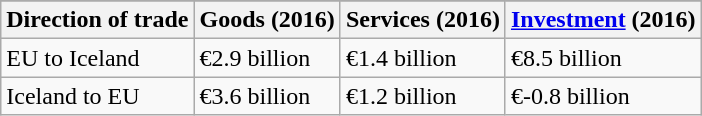<table class="wikitable">
<tr>
</tr>
<tr>
<th>Direction of trade</th>
<th>Goods (2016)</th>
<th>Services (2016)</th>
<th><a href='#'>Investment</a> (2016)</th>
</tr>
<tr>
<td>EU to Iceland</td>
<td>€2.9 billion</td>
<td>€1.4 billion</td>
<td>€8.5 billion</td>
</tr>
<tr>
<td>Iceland to EU</td>
<td>€3.6 billion</td>
<td>€1.2 billion</td>
<td>€-0.8 billion</td>
</tr>
</table>
